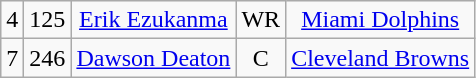<table class="wikitable" style="text-align:center">
<tr>
<td>4</td>
<td>125</td>
<td><a href='#'>Erik Ezukanma</a></td>
<td>WR</td>
<td><a href='#'>Miami Dolphins</a></td>
</tr>
<tr>
<td>7</td>
<td>246</td>
<td><a href='#'>Dawson Deaton</a></td>
<td>C</td>
<td><a href='#'>Cleveland Browns</a></td>
</tr>
</table>
